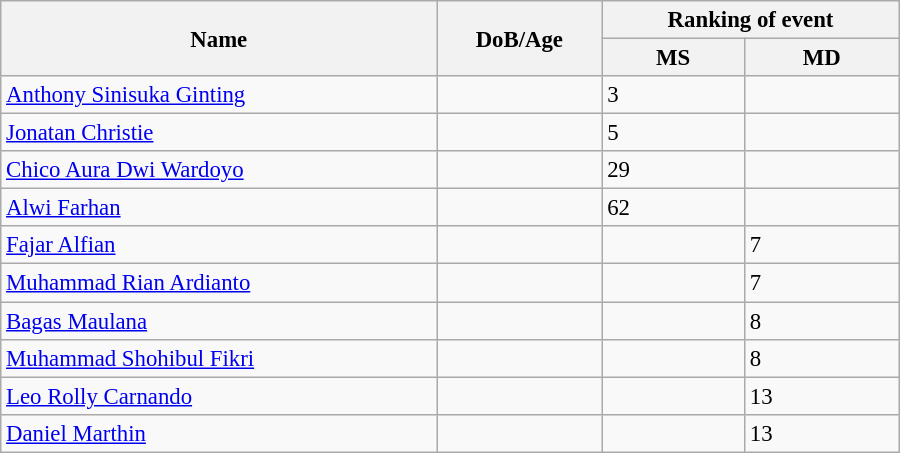<table class="wikitable"  style="width:600px; font-size:95%;">
<tr>
<th align="left" rowspan="2">Name</th>
<th align="left" rowspan="2">DoB/Age</th>
<th align="center" colspan="2">Ranking of event</th>
</tr>
<tr>
<th align="center">MS</th>
<th align="center">MD</th>
</tr>
<tr>
<td align="left"><a href='#'>Anthony Sinisuka Ginting</a></td>
<td align="left"></td>
<td>3</td>
<td></td>
</tr>
<tr>
<td align="left"><a href='#'>Jonatan Christie</a></td>
<td align="left"></td>
<td>5</td>
<td></td>
</tr>
<tr>
<td align="left"><a href='#'>Chico Aura Dwi Wardoyo</a></td>
<td align="left"></td>
<td>29</td>
<td></td>
</tr>
<tr>
<td align="left"><a href='#'>Alwi Farhan</a></td>
<td align="left"></td>
<td>62</td>
<td></td>
</tr>
<tr>
<td align="left"><a href='#'>Fajar Alfian</a></td>
<td align="left"></td>
<td></td>
<td>7</td>
</tr>
<tr>
<td align="left"><a href='#'>Muhammad Rian Ardianto</a></td>
<td align="left"></td>
<td></td>
<td>7</td>
</tr>
<tr>
<td align="left"><a href='#'>Bagas Maulana</a></td>
<td align="left"></td>
<td></td>
<td>8</td>
</tr>
<tr>
<td align="left"><a href='#'>Muhammad Shohibul Fikri</a></td>
<td align="left"></td>
<td></td>
<td>8</td>
</tr>
<tr>
<td align="left"><a href='#'>Leo Rolly Carnando</a></td>
<td align="left"></td>
<td></td>
<td>13</td>
</tr>
<tr>
<td align="left"><a href='#'>Daniel Marthin</a></td>
<td align="left"></td>
<td></td>
<td>13</td>
</tr>
</table>
